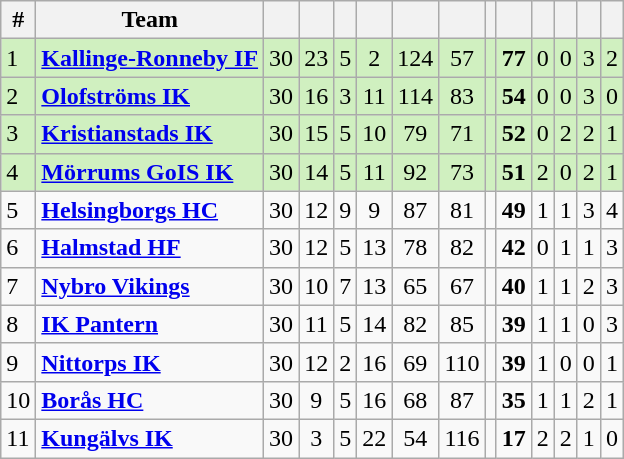<table class="wikitable sortable">
<tr>
<th>#</th>
<th>Team</th>
<th></th>
<th></th>
<th></th>
<th></th>
<th></th>
<th></th>
<th></th>
<th></th>
<th></th>
<th></th>
<th></th>
<th></th>
</tr>
<tr style="background: #D0F0C0;">
<td>1</td>
<td><strong><a href='#'>Kallinge-Ronneby IF</a></strong></td>
<td style="text-align: center;">30</td>
<td style="text-align: center;">23</td>
<td style="text-align: center;">5</td>
<td style="text-align: center;">2</td>
<td style="text-align: center;">124</td>
<td style="text-align: center;">57</td>
<td style="text-align: center;"></td>
<td style="text-align: center;"><strong>77</strong></td>
<td style="text-align: center;">0</td>
<td style="text-align: center;">0</td>
<td style="text-align: center;">3</td>
<td style="text-align: center;">2</td>
</tr>
<tr style="background: #D0F0C0;">
<td>2</td>
<td><strong><a href='#'>Olofströms IK</a></strong></td>
<td style="text-align: center;">30</td>
<td style="text-align: center;">16</td>
<td style="text-align: center;">3</td>
<td style="text-align: center;">11</td>
<td style="text-align: center;">114</td>
<td style="text-align: center;">83</td>
<td style="text-align: center;"></td>
<td style="text-align: center;"><strong>54</strong></td>
<td style="text-align: center;">0</td>
<td style="text-align: center;">0</td>
<td style="text-align: center;">3</td>
<td style="text-align: center;">0</td>
</tr>
<tr style="background: #D0F0C0;">
<td>3</td>
<td><strong><a href='#'>Kristianstads IK</a></strong></td>
<td style="text-align: center;">30</td>
<td style="text-align: center;">15</td>
<td style="text-align: center;">5</td>
<td style="text-align: center;">10</td>
<td style="text-align: center;">79</td>
<td style="text-align: center;">71</td>
<td style="text-align: center;"></td>
<td style="text-align: center;"><strong>52</strong></td>
<td style="text-align: center;">0</td>
<td style="text-align: center;">2</td>
<td style="text-align: center;">2</td>
<td style="text-align: center;">1</td>
</tr>
<tr style="background: #D0F0C0;">
<td>4</td>
<td><strong><a href='#'>Mörrums GoIS IK</a></strong></td>
<td style="text-align: center;">30</td>
<td style="text-align: center;">14</td>
<td style="text-align: center;">5</td>
<td style="text-align: center;">11</td>
<td style="text-align: center;">92</td>
<td style="text-align: center;">73</td>
<td style="text-align: center;"></td>
<td style="text-align: center;"><strong>51</strong></td>
<td style="text-align: center;">2</td>
<td style="text-align: center;">0</td>
<td style="text-align: center;">2</td>
<td style="text-align: center;">1</td>
</tr>
<tr>
<td>5</td>
<td><strong><a href='#'>Helsingborgs HC</a></strong></td>
<td style="text-align: center;">30</td>
<td style="text-align: center;">12</td>
<td style="text-align: center;">9</td>
<td style="text-align: center;">9</td>
<td style="text-align: center;">87</td>
<td style="text-align: center;">81</td>
<td style="text-align: center;"></td>
<td style="text-align: center;"><strong>49</strong></td>
<td style="text-align: center;">1</td>
<td style="text-align: center;">1</td>
<td style="text-align: center;">3</td>
<td style="text-align: center;">4</td>
</tr>
<tr>
<td>6</td>
<td><strong><a href='#'>Halmstad HF</a></strong></td>
<td style="text-align: center;">30</td>
<td style="text-align: center;">12</td>
<td style="text-align: center;">5</td>
<td style="text-align: center;">13</td>
<td style="text-align: center;">78</td>
<td style="text-align: center;">82</td>
<td style="text-align: center;"></td>
<td style="text-align: center;"><strong>42</strong></td>
<td style="text-align: center;">0</td>
<td style="text-align: center;">1</td>
<td style="text-align: center;">1</td>
<td style="text-align: center;">3</td>
</tr>
<tr>
<td>7</td>
<td><strong><a href='#'>Nybro Vikings</a></strong></td>
<td style="text-align: center;">30</td>
<td style="text-align: center;">10</td>
<td style="text-align: center;">7</td>
<td style="text-align: center;">13</td>
<td style="text-align: center;">65</td>
<td style="text-align: center;">67</td>
<td style="text-align: center;"></td>
<td style="text-align: center;"><strong>40</strong></td>
<td style="text-align: center;">1</td>
<td style="text-align: center;">1</td>
<td style="text-align: center;">2</td>
<td style="text-align: center;">3</td>
</tr>
<tr>
<td>8</td>
<td><strong><a href='#'>IK Pantern</a></strong></td>
<td style="text-align: center;">30</td>
<td style="text-align: center;">11</td>
<td style="text-align: center;">5</td>
<td style="text-align: center;">14</td>
<td style="text-align: center;">82</td>
<td style="text-align: center;">85</td>
<td style="text-align: center;"></td>
<td style="text-align: center;"><strong>39</strong></td>
<td style="text-align: center;">1</td>
<td style="text-align: center;">1</td>
<td style="text-align: center;">0</td>
<td style="text-align: center;">3</td>
</tr>
<tr>
<td>9</td>
<td><strong><a href='#'>Nittorps IK</a></strong></td>
<td style="text-align: center;">30</td>
<td style="text-align: center;">12</td>
<td style="text-align: center;">2</td>
<td style="text-align: center;">16</td>
<td style="text-align: center;">69</td>
<td style="text-align: center;">110</td>
<td style="text-align: center;"></td>
<td style="text-align: center;"><strong>39</strong></td>
<td style="text-align: center;">1</td>
<td style="text-align: center;">0</td>
<td style="text-align: center;">0</td>
<td style="text-align: center;">1</td>
</tr>
<tr>
<td>10</td>
<td><strong><a href='#'>Borås HC</a></strong></td>
<td style="text-align: center;">30</td>
<td style="text-align: center;">9</td>
<td style="text-align: center;">5</td>
<td style="text-align: center;">16</td>
<td style="text-align: center;">68</td>
<td style="text-align: center;">87</td>
<td style="text-align: center;"></td>
<td style="text-align: center;"><strong>35</strong></td>
<td style="text-align: center;">1</td>
<td style="text-align: center;">1</td>
<td style="text-align: center;">2</td>
<td style="text-align: center;">1</td>
</tr>
<tr>
<td>11</td>
<td><strong><a href='#'>Kungälvs IK</a></strong></td>
<td style="text-align: center;">30</td>
<td style="text-align: center;">3</td>
<td style="text-align: center;">5</td>
<td style="text-align: center;">22</td>
<td style="text-align: center;">54</td>
<td style="text-align: center;">116</td>
<td style="text-align: center;"></td>
<td style="text-align: center;"><strong>17</strong></td>
<td style="text-align: center;">2</td>
<td style="text-align: center;">2</td>
<td style="text-align: center;">1</td>
<td style="text-align: center;">0</td>
</tr>
</table>
